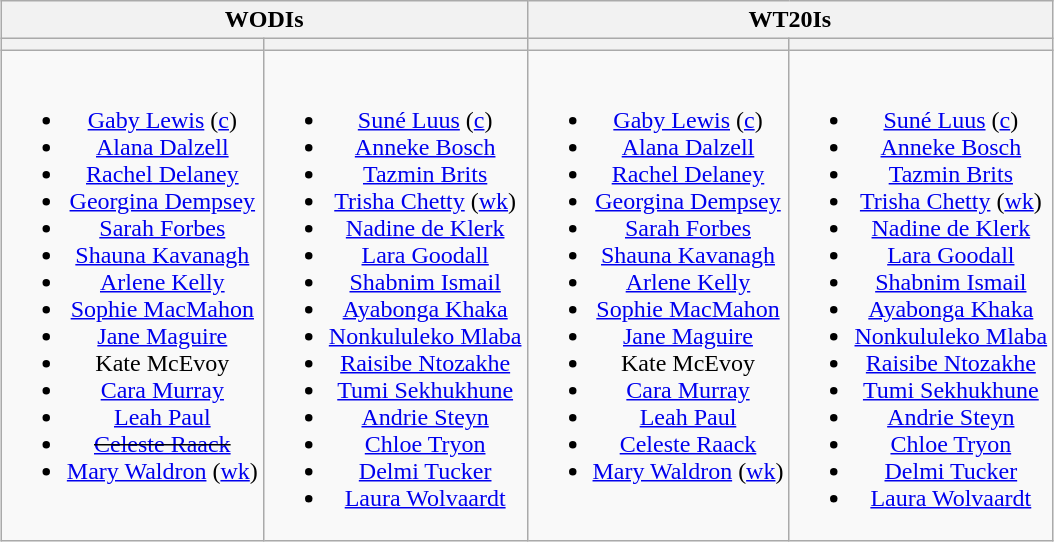<table class="wikitable" style="text-align:center; margin:auto">
<tr>
<th colspan=2>WODIs</th>
<th colspan=2>WT20Is</th>
</tr>
<tr>
<th></th>
<th></th>
<th></th>
<th></th>
</tr>
<tr style="vertical-align:top">
<td><br><ul><li><a href='#'>Gaby Lewis</a> (<a href='#'>c</a>)</li><li><a href='#'>Alana Dalzell</a></li><li><a href='#'>Rachel Delaney</a></li><li><a href='#'>Georgina Dempsey</a></li><li><a href='#'>Sarah Forbes</a></li><li><a href='#'>Shauna Kavanagh</a></li><li><a href='#'>Arlene Kelly</a></li><li><a href='#'>Sophie MacMahon</a></li><li><a href='#'>Jane Maguire</a></li><li>Kate McEvoy</li><li><a href='#'>Cara Murray</a></li><li><a href='#'>Leah Paul</a></li><li><s><a href='#'>Celeste Raack</a></s></li><li><a href='#'>Mary Waldron</a> (<a href='#'>wk</a>)</li></ul></td>
<td><br><ul><li><a href='#'>Suné Luus</a> (<a href='#'>c</a>)</li><li><a href='#'>Anneke Bosch</a></li><li><a href='#'>Tazmin Brits</a></li><li><a href='#'>Trisha Chetty</a> (<a href='#'>wk</a>)</li><li><a href='#'>Nadine de Klerk</a></li><li><a href='#'>Lara Goodall</a></li><li><a href='#'>Shabnim Ismail</a></li><li><a href='#'>Ayabonga Khaka</a></li><li><a href='#'>Nonkululeko Mlaba</a></li><li><a href='#'>Raisibe Ntozakhe</a></li><li><a href='#'>Tumi Sekhukhune</a></li><li><a href='#'>Andrie Steyn</a></li><li><a href='#'>Chloe Tryon</a></li><li><a href='#'>Delmi Tucker</a></li><li><a href='#'>Laura Wolvaardt</a></li></ul></td>
<td><br><ul><li><a href='#'>Gaby Lewis</a> (<a href='#'>c</a>)</li><li><a href='#'>Alana Dalzell</a></li><li><a href='#'>Rachel Delaney</a></li><li><a href='#'>Georgina Dempsey</a></li><li><a href='#'>Sarah Forbes</a></li><li><a href='#'>Shauna Kavanagh</a></li><li><a href='#'>Arlene Kelly</a></li><li><a href='#'>Sophie MacMahon</a></li><li><a href='#'>Jane Maguire</a></li><li>Kate McEvoy</li><li><a href='#'>Cara Murray</a></li><li><a href='#'>Leah Paul</a></li><li><a href='#'>Celeste Raack</a></li><li><a href='#'>Mary Waldron</a> (<a href='#'>wk</a>)</li></ul></td>
<td><br><ul><li><a href='#'>Suné Luus</a> (<a href='#'>c</a>)</li><li><a href='#'>Anneke Bosch</a></li><li><a href='#'>Tazmin Brits</a></li><li><a href='#'>Trisha Chetty</a> (<a href='#'>wk</a>)</li><li><a href='#'>Nadine de Klerk</a></li><li><a href='#'>Lara Goodall</a></li><li><a href='#'>Shabnim Ismail</a></li><li><a href='#'>Ayabonga Khaka</a></li><li><a href='#'>Nonkululeko Mlaba</a></li><li><a href='#'>Raisibe Ntozakhe</a></li><li><a href='#'>Tumi Sekhukhune</a></li><li><a href='#'>Andrie Steyn</a></li><li><a href='#'>Chloe Tryon</a></li><li><a href='#'>Delmi Tucker</a></li><li><a href='#'>Laura Wolvaardt</a></li></ul></td>
</tr>
</table>
